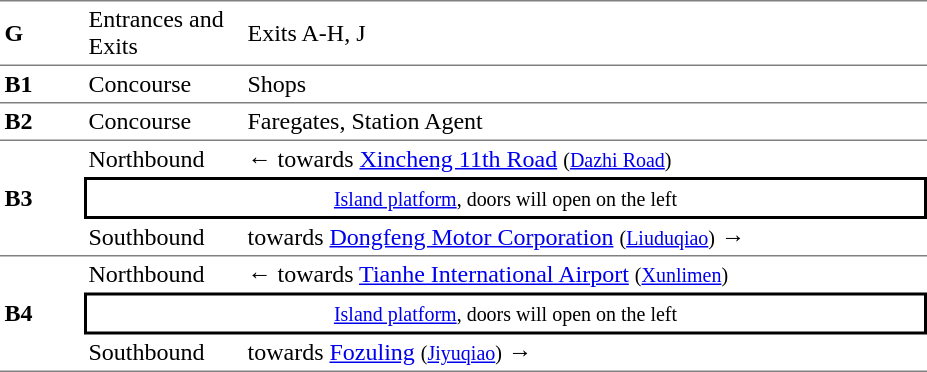<table table border=0 cellspacing=0 cellpadding=3>
<tr>
<td style="border-top:solid 1px gray;border-bottom:solid 1px gray;" width=50><strong>G</strong></td>
<td style="border-top:solid 1px gray;border-bottom:solid 1px gray;" width=100>Entrances and Exits</td>
<td style="border-top:solid 1px gray;border-bottom:solid 1px gray;" width=450>Exits A-H, J</td>
</tr>
<tr>
<td style="border-top:solid 0px gray;border-bottom:solid 1px gray;" width=50><strong>B1</strong></td>
<td style="border-top:solid 0px gray;border-bottom:solid 1px gray;" width=100>Concourse</td>
<td style="border-top:solid 0px gray;border-bottom:solid 1px gray;" width=450>Shops</td>
</tr>
<tr>
<td style="border-top:solid 0px gray;border-bottom:solid 1px gray;" width=50><strong>B2</strong></td>
<td style="border-top:solid 0px gray;border-bottom:solid 1px gray;" width=100>Concourse</td>
<td style="border-top:solid 0px gray;border-bottom:solid 1px gray;" width=450>Faregates, Station Agent</td>
</tr>
<tr>
<td style="border-bottom:solid 1px gray;" rowspan=3><strong>B3</strong></td>
<td>Northbound</td>
<td>←  towards <a href='#'>Xincheng 11th Road</a> <small>(<a href='#'>Dazhi Road</a>)</small></td>
</tr>
<tr>
<td style="border-right:solid 2px black;border-left:solid 2px black;border-top:solid 2px black;border-bottom:solid 2px black;text-align:center;" colspan=2><small><a href='#'>Island platform</a>, doors will open on the left</small></td>
</tr>
<tr>
<td style="border-bottom:solid 1px gray;">Southbound</td>
<td style="border-bottom:solid 1px gray;"> towards <a href='#'>Dongfeng Motor Corporation</a> <small>(<a href='#'>Liuduqiao</a>)</small> →</td>
</tr>
<tr>
<td style="border-bottom:solid 1px gray;" rowspan=3><strong>B4</strong></td>
<td>Northbound</td>
<td>←  towards <a href='#'>Tianhe International Airport</a> <small>(<a href='#'>Xunlimen</a>)</small></td>
</tr>
<tr>
<td style="border-right:solid 2px black;border-left:solid 2px black;border-top:solid 2px black;border-bottom:solid 2px black;text-align:center;" colspan=2><small><a href='#'>Island platform</a>, doors will open on the left</small></td>
</tr>
<tr>
<td style="border-bottom:solid 1px gray;">Southbound</td>
<td style="border-bottom:solid 1px gray;"> towards <a href='#'>Fozuling</a> <small>(<a href='#'>Jiyuqiao</a>)</small> →</td>
</tr>
</table>
